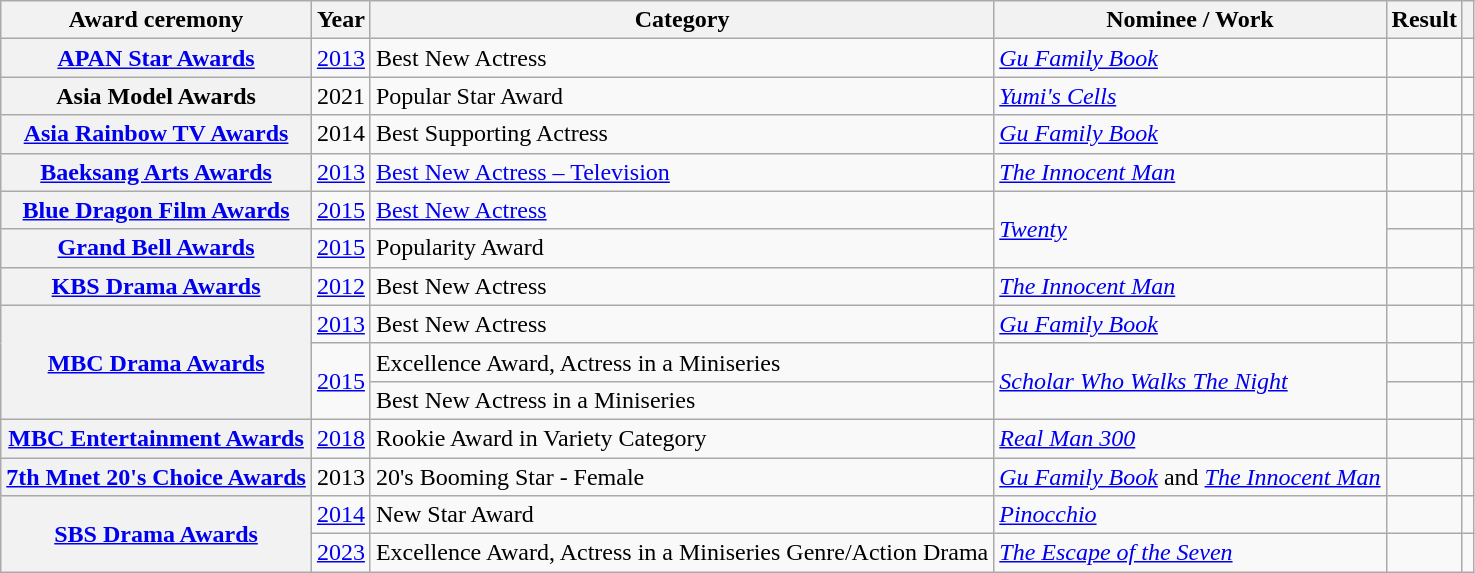<table class="wikitable plainrowheaders sortable">
<tr>
<th scope="col">Award ceremony</th>
<th scope="col">Year</th>
<th scope="col">Category</th>
<th scope="col">Nominee / Work</th>
<th scope="col">Result</th>
<th scope="col" class="unsortable"></th>
</tr>
<tr>
<th scope="row"><a href='#'>APAN Star Awards</a></th>
<td style="text-align:center"><a href='#'>2013</a></td>
<td>Best New Actress</td>
<td><em><a href='#'>Gu Family Book</a></em></td>
<td></td>
<td style="text-align:center"></td>
</tr>
<tr>
<th scope="row">Asia Model Awards</th>
<td style="text-align:center">2021</td>
<td>Popular Star Award</td>
<td><em><a href='#'>Yumi's Cells</a></em></td>
<td></td>
<td style="text-align:center"></td>
</tr>
<tr>
<th scope="row"><a href='#'>Asia Rainbow TV Awards</a></th>
<td style="text-align:center">2014</td>
<td>Best Supporting Actress</td>
<td><em><a href='#'>Gu Family Book</a></em></td>
<td></td>
<td style="text-align:center"></td>
</tr>
<tr>
<th scope="row"><a href='#'>Baeksang Arts Awards</a></th>
<td style="text-align:center"><a href='#'>2013</a></td>
<td><a href='#'>Best New Actress – Television</a></td>
<td><em><a href='#'>The Innocent Man</a></em></td>
<td></td>
<td style="text-align:center"></td>
</tr>
<tr>
<th scope="row"><a href='#'>Blue Dragon Film Awards</a></th>
<td style="text-align:center"><a href='#'>2015</a></td>
<td><a href='#'>Best New Actress</a></td>
<td rowspan="2"><em><a href='#'>Twenty</a></em></td>
<td></td>
<td style="text-align:center"></td>
</tr>
<tr>
<th scope="row"><a href='#'>Grand Bell Awards</a></th>
<td style="text-align:center"><a href='#'>2015</a></td>
<td>Popularity Award</td>
<td></td>
<td style="text-align:center"></td>
</tr>
<tr>
<th scope="row"><a href='#'>KBS Drama Awards</a></th>
<td style="text-align:center"><a href='#'>2012</a></td>
<td>Best New Actress</td>
<td><em><a href='#'>The Innocent Man</a></em></td>
<td></td>
<td style="text-align:center"></td>
</tr>
<tr>
<th scope="row"  rowspan="3"><a href='#'>MBC Drama Awards</a></th>
<td style="text-align:center"><a href='#'>2013</a></td>
<td>Best New Actress</td>
<td><em><a href='#'>Gu Family Book</a></em></td>
<td></td>
<td style="text-align:center"></td>
</tr>
<tr>
<td rowspan="2" style="text-align:center"><a href='#'>2015</a></td>
<td>Excellence Award, Actress in a Miniseries</td>
<td rowspan="2"><em><a href='#'>Scholar Who Walks The Night</a></em></td>
<td></td>
<td style="text-align:center"></td>
</tr>
<tr>
<td>Best New Actress in a Miniseries</td>
<td></td>
<td style="text-align:center"></td>
</tr>
<tr>
<th scope="row"><a href='#'>MBC Entertainment Awards</a></th>
<td style="text-align:center"><a href='#'>2018</a></td>
<td>Rookie Award in Variety Category</td>
<td><em><a href='#'>Real Man 300</a></em></td>
<td></td>
<td style="text-align:center"></td>
</tr>
<tr>
<th scope="row"><a href='#'>7th Mnet 20's Choice Awards</a></th>
<td style="text-align:center">2013</td>
<td>20's Booming Star - Female</td>
<td><em><a href='#'>Gu Family Book</a></em> and <em><a href='#'>The Innocent Man</a></em></td>
<td></td>
<td style="text-align:center"></td>
</tr>
<tr>
<th scope="row" rowspan="2"><a href='#'>SBS Drama Awards</a></th>
<td style="text-align:center"><a href='#'>2014</a></td>
<td>New Star Award</td>
<td><em><a href='#'>Pinocchio</a></em></td>
<td></td>
<td style="text-align:center"></td>
</tr>
<tr>
<td style="text-align:center"><a href='#'>2023</a></td>
<td>Excellence Award, Actress  in a Miniseries Genre/Action Drama</td>
<td><em><a href='#'>The Escape of the Seven</a></em></td>
<td></td>
<td style="text-align:center"></td>
</tr>
</table>
